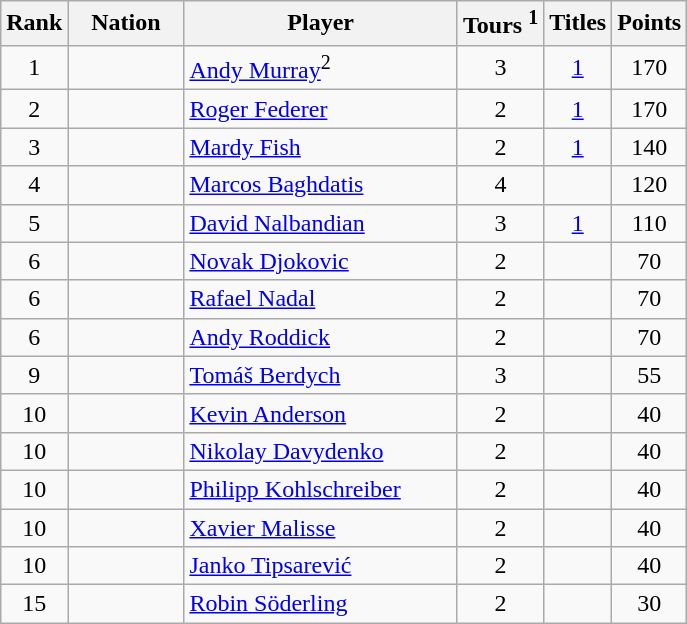<table class="sortable wikitable">
<tr>
<th>Rank</th>
<th>Nation</th>
<th>Player</th>
<th>Tours <sup>1</sup></th>
<th>Titles</th>
<th>Points</th>
</tr>
<tr>
<td align="center">1</td>
<td align="left" width="70"></td>
<td align="left" width="175"><a href='#'>Andy Murray</a><sup>2</sup></td>
<td align="center">3</td>
<td align="center"><a href='#'>1</a></td>
<td align="center">170</td>
</tr>
<tr>
<td align="center">2</td>
<td align="left" width="70"></td>
<td align="left" width="175"><a href='#'>Roger Federer</a></td>
<td align="center">2</td>
<td align="center"><a href='#'>1</a></td>
<td align="center">170</td>
</tr>
<tr>
<td align="center">3</td>
<td align="left" width="70"></td>
<td align="left" width="175"><a href='#'>Mardy Fish</a></td>
<td align="center">2</td>
<td align="center"><a href='#'>1</a></td>
<td align="center">140</td>
</tr>
<tr>
<td align="center">4</td>
<td align="left" width="70"></td>
<td align="left" width="175"><a href='#'>Marcos Baghdatis</a></td>
<td align="center">4</td>
<td align="center"></td>
<td align="center">120</td>
</tr>
<tr>
<td align="center">5</td>
<td align="left" width="70"></td>
<td align="left" width="175"><a href='#'>David Nalbandian</a></td>
<td align="center">3</td>
<td align="center"><a href='#'>1</a></td>
<td align="center">110</td>
</tr>
<tr>
<td align="center">6</td>
<td align="left" width="70"></td>
<td align="left" width="175"><a href='#'>Novak Djokovic</a></td>
<td align="center">2</td>
<td align="center"></td>
<td align="center">70</td>
</tr>
<tr>
<td align="center">6</td>
<td align="left" width="70"></td>
<td align="left" width="175"><a href='#'>Rafael Nadal</a></td>
<td align="center">2</td>
<td align="center"></td>
<td align="center">70</td>
</tr>
<tr>
<td align="center">6</td>
<td align="left" width="70"></td>
<td align="left" width="175"><a href='#'>Andy Roddick</a></td>
<td align="center">2</td>
<td align="center"></td>
<td align="center">70</td>
</tr>
<tr>
<td align="center">9</td>
<td align="left" width="70"></td>
<td align="left" width="175"><a href='#'>Tomáš Berdych</a></td>
<td align="center">3</td>
<td align="center"></td>
<td align="center">55</td>
</tr>
<tr>
<td align="center">10</td>
<td align="left" width="70"></td>
<td align="left" width="175"><a href='#'>Kevin Anderson</a></td>
<td align="center">2</td>
<td align="center"></td>
<td align="center">40</td>
</tr>
<tr>
<td align="center">10</td>
<td align="left" width="70"></td>
<td align="left" width="175"><a href='#'>Nikolay Davydenko</a></td>
<td align="center">2</td>
<td align="center"></td>
<td align="center">40</td>
</tr>
<tr>
<td align="center">10</td>
<td align="left" width="70"></td>
<td align="left" width="175"><a href='#'>Philipp Kohlschreiber</a></td>
<td align="center">2</td>
<td align="center"></td>
<td align="center">40</td>
</tr>
<tr>
<td align="center">10</td>
<td align="left" width="70"></td>
<td align="left" width="175"><a href='#'>Xavier Malisse</a></td>
<td align="center">2</td>
<td align="center"></td>
<td align="center">40</td>
</tr>
<tr>
<td align="center">10</td>
<td align="left" width="70"></td>
<td align="left" width="175"><a href='#'>Janko Tipsarević</a></td>
<td align="center">2</td>
<td align="center"></td>
<td align="center">40</td>
</tr>
<tr>
<td align="center">15</td>
<td align="left" width="70"></td>
<td align="left" width="175"><a href='#'>Robin Söderling</a></td>
<td align="center">2</td>
<td align="center"></td>
<td align="center">30</td>
</tr>
</table>
